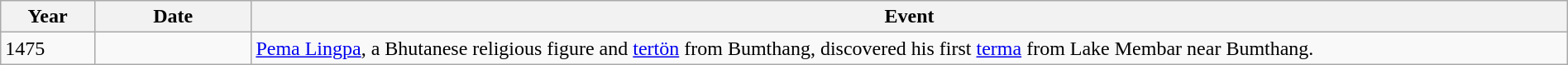<table class="wikitable" width="100%">
<tr>
<th style="width:6%">Year</th>
<th style="width:10%">Date</th>
<th>Event</th>
</tr>
<tr>
<td>1475</td>
<td></td>
<td><a href='#'>Pema Lingpa</a>, a Bhutanese religious figure and <a href='#'>tertön</a> from Bumthang, discovered his first <a href='#'>terma</a> from Lake Membar near Bumthang.</td>
</tr>
</table>
